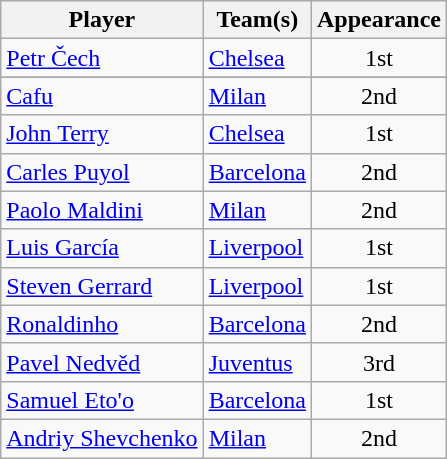<table class="wikitable">
<tr>
<th>Player</th>
<th>Team(s)</th>
<th>Appearance</th>
</tr>
<tr>
<td> <a href='#'>Petr Čech</a></td>
<td> <a href='#'>Chelsea</a></td>
<td style="text-align:center;">1st</td>
</tr>
<tr>
</tr>
<tr>
<td> <a href='#'>Cafu</a></td>
<td> <a href='#'>Milan</a></td>
<td style="text-align:center;">2nd</td>
</tr>
<tr>
<td> <a href='#'>John Terry</a></td>
<td> <a href='#'>Chelsea</a></td>
<td style="text-align:center;">1st</td>
</tr>
<tr>
<td> <a href='#'>Carles Puyol</a></td>
<td> <a href='#'>Barcelona</a></td>
<td style="text-align:center;">2nd</td>
</tr>
<tr>
<td> <a href='#'>Paolo Maldini</a></td>
<td> <a href='#'>Milan</a></td>
<td style="text-align:center;">2nd</td>
</tr>
<tr>
<td> <a href='#'>Luis García</a></td>
<td> <a href='#'>Liverpool</a></td>
<td style="text-align:center;">1st</td>
</tr>
<tr>
<td> <a href='#'>Steven Gerrard</a></td>
<td> <a href='#'>Liverpool</a></td>
<td style="text-align:center;">1st</td>
</tr>
<tr>
<td> <a href='#'>Ronaldinho</a></td>
<td> <a href='#'>Barcelona</a></td>
<td style="text-align:center;">2nd</td>
</tr>
<tr>
<td> <a href='#'>Pavel Nedvěd</a></td>
<td> <a href='#'>Juventus</a></td>
<td style="text-align:center;">3rd</td>
</tr>
<tr>
<td> <a href='#'>Samuel Eto'o</a></td>
<td> <a href='#'>Barcelona</a></td>
<td style="text-align:center;">1st</td>
</tr>
<tr>
<td> <a href='#'>Andriy Shevchenko</a></td>
<td> <a href='#'>Milan</a></td>
<td style="text-align:center;">2nd</td>
</tr>
</table>
